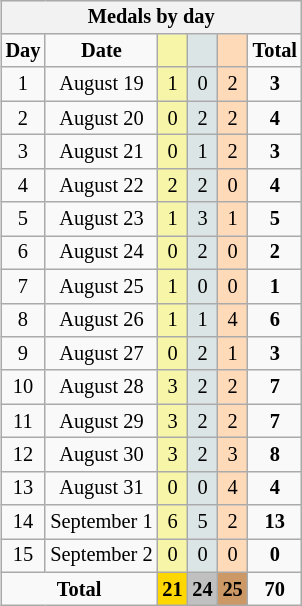<table class=wikitable style="font-size:85%; float:right;text-align:center">
<tr>
<th colspan=7>Medals by day</th>
</tr>
<tr>
<td><strong>Day</strong></td>
<td><strong>Date</strong></td>
<td bgcolor=F7F6A8></td>
<td bgcolor=DCE5E5></td>
<td bgcolor=FFDAB9></td>
<td><strong>Total</strong></td>
</tr>
<tr>
<td>1</td>
<td>August 19</td>
<td bgcolor=F7F6A8>1</td>
<td bgcolor=DCE5E5>0</td>
<td bgcolor=FFDAB9>2</td>
<td><strong>3</strong></td>
</tr>
<tr>
<td>2</td>
<td>August 20</td>
<td bgcolor=F7F6A8>0</td>
<td bgcolor=DCE5E5>2</td>
<td bgcolor=FFDAB9>2</td>
<td><strong>4</strong></td>
</tr>
<tr>
<td>3</td>
<td>August 21</td>
<td bgcolor=F7F6A8>0</td>
<td bgcolor=DCE5E5>1</td>
<td bgcolor=FFDAB9>2</td>
<td><strong>3</strong></td>
</tr>
<tr>
<td>4</td>
<td>August 22</td>
<td bgcolor=F7F6A8>2</td>
<td bgcolor=DCE5E5>2</td>
<td bgcolor=FFDAB9>0</td>
<td><strong>4</strong></td>
</tr>
<tr>
<td>5</td>
<td>August 23</td>
<td bgcolor=F7F6A8>1</td>
<td bgcolor=DCE5E5>3</td>
<td bgcolor=FFDAB9>1</td>
<td><strong>5</strong></td>
</tr>
<tr>
<td>6</td>
<td>August 24</td>
<td bgcolor=F7F6A8>0</td>
<td bgcolor=DCE5E5>2</td>
<td bgcolor=FFDAB9>0</td>
<td><strong>2</strong></td>
</tr>
<tr>
<td>7</td>
<td>August 25</td>
<td bgcolor=F7F6A8>1</td>
<td bgcolor=DCE5E5>0</td>
<td bgcolor=FFDAB9>0</td>
<td><strong>1</strong></td>
</tr>
<tr>
<td>8</td>
<td>August 26</td>
<td bgcolor=F7F6A8>1</td>
<td bgcolor=DCE5E5>1</td>
<td bgcolor=FFDAB9>4</td>
<td><strong>6</strong></td>
</tr>
<tr>
<td>9</td>
<td>August 27</td>
<td bgcolor=F7F6A8>0</td>
<td bgcolor=DCE5E5>2</td>
<td bgcolor=FFDAB9>1</td>
<td><strong>3</strong></td>
</tr>
<tr>
<td>10</td>
<td>August 28</td>
<td bgcolor=F7F6A8>3</td>
<td bgcolor=DCE5E5>2</td>
<td bgcolor=FFDAB9>2</td>
<td><strong>7</strong></td>
</tr>
<tr>
<td>11</td>
<td>August 29</td>
<td bgcolor=F7F6A8>3</td>
<td bgcolor=DCE5E5>2</td>
<td bgcolor=FFDAB9>2</td>
<td><strong>7</strong></td>
</tr>
<tr>
<td>12</td>
<td>August 30</td>
<td bgcolor=F7F6A8>3</td>
<td bgcolor=DCE5E5>2</td>
<td bgcolor=FFDAB9>3</td>
<td><strong>8</strong></td>
</tr>
<tr>
<td>13</td>
<td>August 31</td>
<td bgcolor=F7F6A8>0</td>
<td bgcolor=DCE5E5>0</td>
<td bgcolor=FFDAB9>4</td>
<td><strong>4</strong></td>
</tr>
<tr>
<td>14</td>
<td>September 1</td>
<td bgcolor=F7F6A8>6</td>
<td bgcolor=DCE5E5>5</td>
<td bgcolor=FFDAB9>2</td>
<td><strong>13</strong></td>
</tr>
<tr>
<td>15</td>
<td>September 2</td>
<td bgcolor=F7F6A8>0</td>
<td bgcolor=DCE5E5>0</td>
<td bgcolor=FFDAB9>0</td>
<td><strong>0</strong></td>
</tr>
<tr>
<td colspan=2><strong>Total</strong></td>
<td style="background:gold;"><strong>21</strong></td>
<td style="background:silver;"><strong>24</strong></td>
<td style="background:#c96;"><strong>25</strong></td>
<td><strong>70</strong></td>
</tr>
</table>
